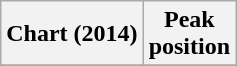<table class="wikitable plainrowheaders" style="text-align:center">
<tr>
<th scope="col">Chart (2014)</th>
<th scope="col">Peak<br>position</th>
</tr>
<tr>
</tr>
</table>
